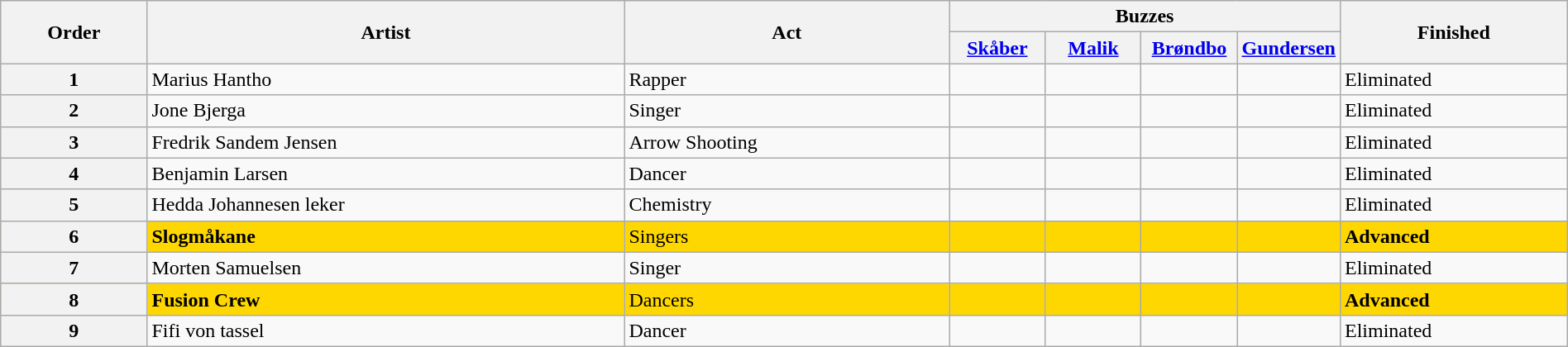<table class="wikitable sortable" width="100%">
<tr>
<th rowspan="2">Order</th>
<th rowspan="2" class="unsortable">Artist</th>
<th rowspan="2" class="unsortable">Act</th>
<th colspan="4">Buzzes</th>
<th rowspan="2">Finished</th>
</tr>
<tr>
<th width="70"><a href='#'>Skåber</a></th>
<th width="70"><a href='#'>Malik</a></th>
<th width="70"><a href='#'>Brøndbo</a></th>
<th width="70"><a href='#'>Gundersen</a></th>
</tr>
<tr>
<th>1</th>
<td>Marius Hantho</td>
<td>Rapper</td>
<td></td>
<td></td>
<td></td>
<td></td>
<td>Eliminated</td>
</tr>
<tr>
<th>2</th>
<td>Jone Bjerga</td>
<td>Singer</td>
<td></td>
<td></td>
<td></td>
<td></td>
<td>Eliminated</td>
</tr>
<tr>
<th>3</th>
<td>Fredrik Sandem Jensen</td>
<td>Arrow Shooting</td>
<td></td>
<td></td>
<td></td>
<td></td>
<td>Eliminated</td>
</tr>
<tr>
<th>4</th>
<td>Benjamin Larsen</td>
<td>Dancer</td>
<td></td>
<td></td>
<td></td>
<td></td>
<td>Eliminated</td>
</tr>
<tr>
<th>5</th>
<td>Hedda Johannesen leker</td>
<td>Chemistry</td>
<td></td>
<td></td>
<td></td>
<td></td>
<td>Eliminated</td>
</tr>
<tr style="background:gold;">
<th>6</th>
<td><strong>Slogmåkane</strong></td>
<td>Singers</td>
<td></td>
<td></td>
<td></td>
<td></td>
<td><strong>Advanced</strong></td>
</tr>
<tr>
<th>7</th>
<td>Morten Samuelsen</td>
<td>Singer</td>
<td></td>
<td></td>
<td></td>
<td></td>
<td>Eliminated</td>
</tr>
<tr style="background:gold;">
<th>8</th>
<td><strong>Fusion Crew</strong></td>
<td>Dancers</td>
<td></td>
<td></td>
<td></td>
<td></td>
<td><strong>Advanced</strong></td>
</tr>
<tr>
<th>9</th>
<td>Fifi von tassel</td>
<td>Dancer</td>
<td></td>
<td style="text-align:center;"></td>
<td></td>
<td></td>
<td>Eliminated</td>
</tr>
</table>
